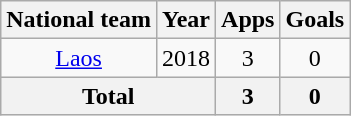<table class="wikitable" style="text-align:center">
<tr>
<th>National team</th>
<th>Year</th>
<th>Apps</th>
<th>Goals</th>
</tr>
<tr>
<td rowspan="1"><a href='#'>Laos</a></td>
<td>2018</td>
<td>3</td>
<td>0</td>
</tr>
<tr>
<th colspan=2>Total</th>
<th>3</th>
<th>0</th>
</tr>
</table>
